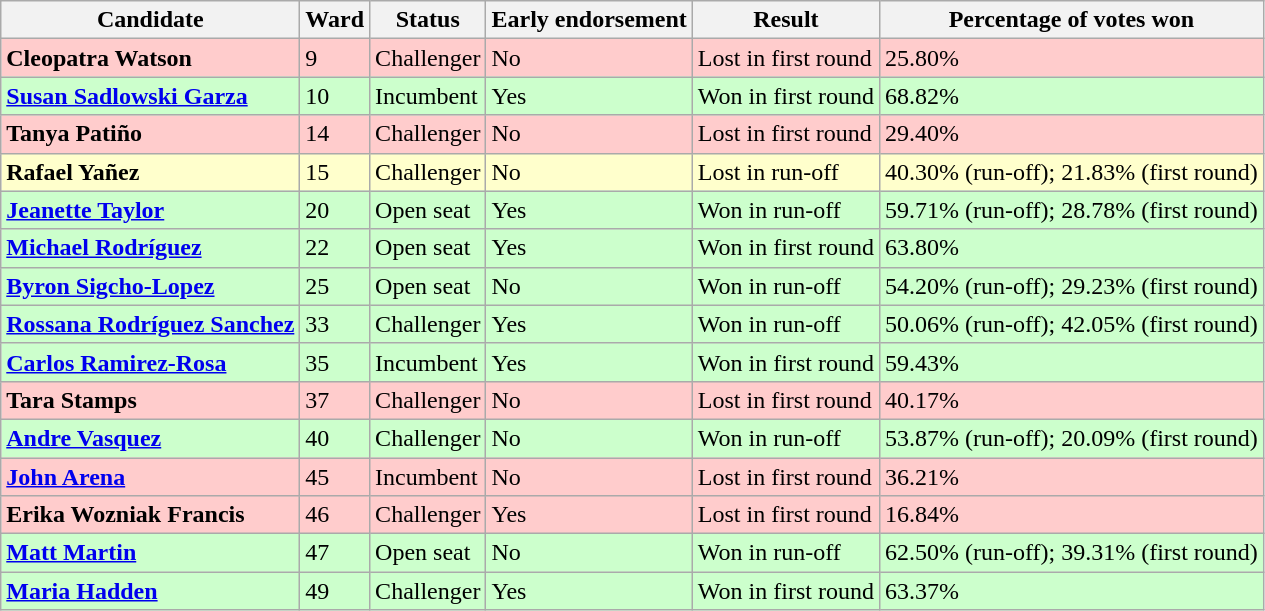<table class="wikitable sortable mw-collapsible">
<tr>
<th>Candidate</th>
<th>Ward</th>
<th>Status</th>
<th>Early endorsement</th>
<th>Result</th>
<th>Percentage of votes won</th>
</tr>
<tr bgcolor="ffcccc">
<td><strong>Cleopatra Watson</strong></td>
<td>9</td>
<td>Challenger</td>
<td>No</td>
<td>Lost in first round</td>
<td>25.80%</td>
</tr>
<tr bgcolor="ccffcc">
<td><a href='#'><strong>Susan Sadlowski Garza</strong></a></td>
<td>10</td>
<td>Incumbent</td>
<td>Yes</td>
<td>Won in first round</td>
<td>68.82%</td>
</tr>
<tr bgcolor="ffcccc">
<td><strong>Tanya Patiño</strong></td>
<td>14</td>
<td>Challenger</td>
<td>No</td>
<td>Lost in first round</td>
<td>29.40%</td>
</tr>
<tr bgcolor="ffffcc">
<td><strong>Rafael Yañez</strong></td>
<td>15</td>
<td>Challenger</td>
<td>No</td>
<td>Lost in run-off</td>
<td>40.30% (run-off); 21.83% (first round)</td>
</tr>
<tr bgcolor="ccffcc">
<td><strong><a href='#'>Jeanette Taylor</a></strong></td>
<td>20</td>
<td>Open seat</td>
<td>Yes</td>
<td>Won in run-off</td>
<td>59.71% (run-off); 28.78% (first round)</td>
</tr>
<tr bgcolor="ccffcc">
<td><strong><a href='#'>Michael Rodríguez</a></strong></td>
<td>22</td>
<td>Open seat</td>
<td>Yes</td>
<td>Won in first round</td>
<td>63.80%</td>
</tr>
<tr bgcolor="ccffcc">
<td><strong><a href='#'>Byron Sigcho-Lopez</a></strong></td>
<td>25</td>
<td>Open seat</td>
<td>No</td>
<td>Won in run-off</td>
<td>54.20% (run-off); 29.23% (first round)</td>
</tr>
<tr bgcolor="ccffcc">
<td><strong><a href='#'>Rossana Rodríguez Sanchez</a></strong></td>
<td>33</td>
<td>Challenger</td>
<td>Yes</td>
<td>Won in run-off</td>
<td>50.06% (run-off); 42.05% (first round)</td>
</tr>
<tr bgcolor="ccffcc">
<td><strong><a href='#'>Carlos Ramirez-Rosa</a></strong></td>
<td>35</td>
<td>Incumbent</td>
<td>Yes</td>
<td>Won in first round</td>
<td>59.43%</td>
</tr>
<tr bgcolor="ffcccc">
<td><strong>Tara Stamps</strong></td>
<td>37</td>
<td>Challenger</td>
<td>No</td>
<td>Lost in first round</td>
<td>40.17%</td>
</tr>
<tr bgcolor="ccffcc">
<td><strong><a href='#'>Andre Vasquez</a></strong></td>
<td>40</td>
<td>Challenger</td>
<td>No</td>
<td>Won in run-off</td>
<td>53.87% (run-off); 20.09% (first round)</td>
</tr>
<tr bgcolor="ffcccc">
<td><strong><a href='#'>John Arena</a></strong></td>
<td>45</td>
<td>Incumbent</td>
<td>No</td>
<td>Lost in first round</td>
<td>36.21%</td>
</tr>
<tr bgcolor="ffcccc">
<td><strong>Erika Wozniak Francis</strong></td>
<td>46</td>
<td>Challenger</td>
<td>Yes</td>
<td>Lost in first round</td>
<td>16.84%</td>
</tr>
<tr bgcolor="ccffcc">
<td><strong><a href='#'>Matt Martin</a></strong></td>
<td>47</td>
<td>Open seat</td>
<td>No</td>
<td>Won in run-off</td>
<td>62.50% (run-off); 39.31% (first round)</td>
</tr>
<tr bgcolor="ccffcc">
<td><strong><a href='#'>Maria Hadden</a></strong></td>
<td>49</td>
<td>Challenger</td>
<td>Yes</td>
<td>Won in first round</td>
<td>63.37%</td>
</tr>
</table>
